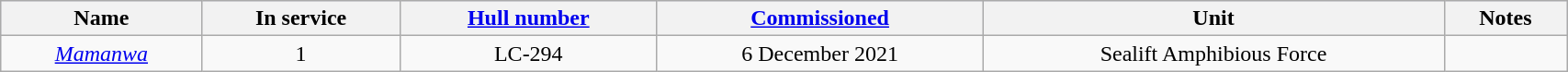<table class="wikitable"  style="width:90%; text-align:center;">
<tr style="background:lavender;">
<th>Name</th>
<th><strong>In service</strong></th>
<th><a href='#'>Hull number</a></th>
<th><a href='#'>Commissioned</a></th>
<th>Unit</th>
<th>Notes</th>
</tr>
<tr>
<td valign="top"><a href='#'><em>Mamanwa</em></a></td>
<td>1</td>
<td>LC-294</td>
<td>6 December 2021</td>
<td>Sealift Amphibious Force</td>
<td></td>
</tr>
</table>
